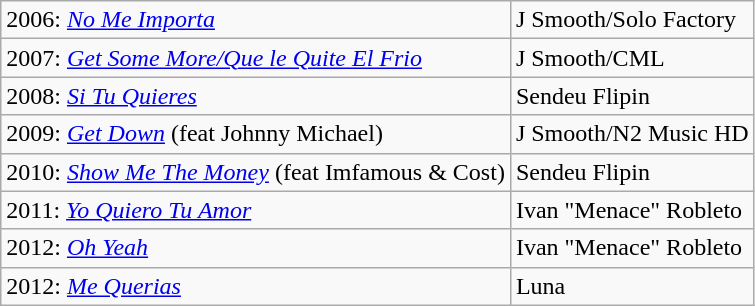<table class="wikitable">
<tr>
<td>2006: <em><a href='#'>No Me Importa</a></em></td>
<td>J Smooth/Solo Factory</td>
</tr>
<tr>
<td>2007: <em><a href='#'>Get Some More/Que le Quite El Frio</a></em></td>
<td>J Smooth/CML</td>
</tr>
<tr>
<td>2008:  <em><a href='#'>Si Tu Quieres</a></em></td>
<td>Sendeu Flipin</td>
</tr>
<tr>
<td>2009:  <em><a href='#'>Get Down</a></em> (feat Johnny Michael)</td>
<td>J Smooth/N2 Music HD</td>
</tr>
<tr>
<td>2010:  <em><a href='#'>Show Me The Money</a></em> (feat Imfamous & Cost)</td>
<td>Sendeu Flipin</td>
</tr>
<tr>
<td>2011:  <em><a href='#'>Yo Quiero Tu Amor</a></em></td>
<td>Ivan "Menace" Robleto</td>
</tr>
<tr>
<td>2012:  <em><a href='#'>Oh Yeah</a></em></td>
<td>Ivan "Menace" Robleto</td>
</tr>
<tr>
<td>2012:  <em><a href='#'>Me Querias</a></em></td>
<td>Luna</td>
</tr>
</table>
